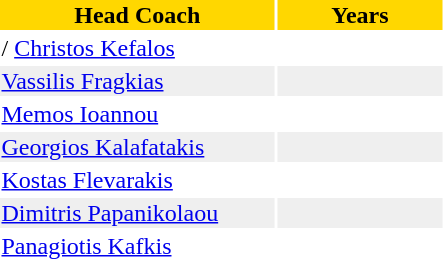<table>
<tr style="color:black; background:gold;">
<th width="50%">Head Coach</th>
<th width="30%">Years</th>
</tr>
<tr>
<td>/ <a href='#'>Christos Kefalos</a></td>
<td></td>
</tr>
<tr bgcolor="#EFEFEF">
<td> <a href='#'>Vassilis Fragkias</a></td>
<td></td>
</tr>
<tr>
<td> <a href='#'>Memos Ioannou</a></td>
<td></td>
</tr>
<tr bgcolor="#EFEFEF">
<td> <a href='#'>Georgios Kalafatakis</a></td>
<td></td>
</tr>
<tr>
<td> <a href='#'>Kostas Flevarakis</a></td>
<td></td>
</tr>
<tr bgcolor="#EFEFEF">
<td> <a href='#'>Dimitris Papanikolaou</a></td>
<td></td>
</tr>
<tr>
<td> <a href='#'>Panagiotis Kafkis</a></td>
<td></td>
</tr>
</table>
